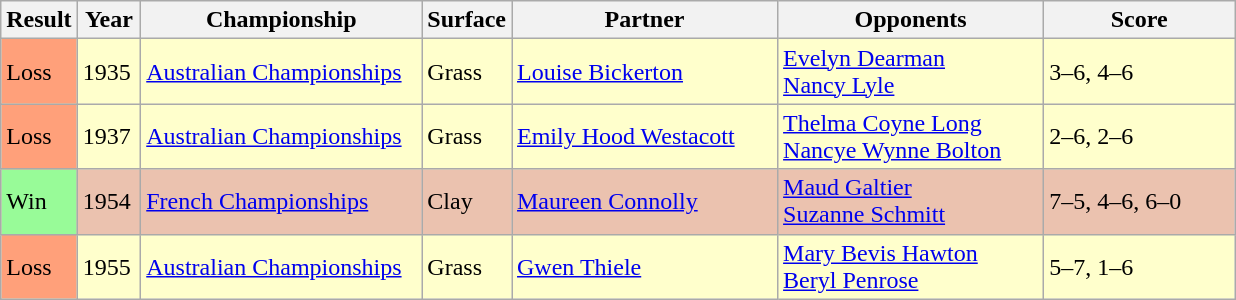<table class="sortable wikitable">
<tr>
<th style="width:40px">Result</th>
<th style="width:35px">Year</th>
<th style="width:180px">Championship</th>
<th style="width:50px">Surface</th>
<th style="width:170px">Partner</th>
<th style="width:170px">Opponents</th>
<th style="width:120px" class="unsortable">Score</th>
</tr>
<tr style="background:#ffc;">
<td style="background:#ffa07a;">Loss</td>
<td>1935</td>
<td><a href='#'>Australian Championships</a></td>
<td>Grass</td>
<td> <a href='#'>Louise Bickerton</a></td>
<td> <a href='#'>Evelyn Dearman</a> <br>  <a href='#'>Nancy Lyle</a></td>
<td>3–6, 4–6</td>
</tr>
<tr style="background:#ffc;">
<td style="background:#ffa07a;">Loss</td>
<td>1937</td>
<td><a href='#'>Australian Championships</a></td>
<td>Grass</td>
<td> <a href='#'>Emily Hood Westacott</a></td>
<td> <a href='#'>Thelma Coyne Long</a> <br>  <a href='#'>Nancye Wynne Bolton</a></td>
<td>2–6, 2–6</td>
</tr>
<tr style="background:#ebc2af;">
<td style="background:#98fb98;">Win</td>
<td>1954</td>
<td><a href='#'>French Championships</a></td>
<td>Clay</td>
<td> <a href='#'>Maureen Connolly</a></td>
<td> <a href='#'>Maud Galtier</a> <br>  <a href='#'>Suzanne Schmitt</a></td>
<td>7–5, 4–6, 6–0</td>
</tr>
<tr style="background:#ffc;">
<td style="background:#ffa07a;">Loss</td>
<td>1955</td>
<td><a href='#'>Australian Championships</a></td>
<td>Grass</td>
<td> <a href='#'>Gwen Thiele</a></td>
<td> <a href='#'>Mary Bevis Hawton</a> <br>  <a href='#'>Beryl Penrose</a></td>
<td>5–7, 1–6</td>
</tr>
</table>
